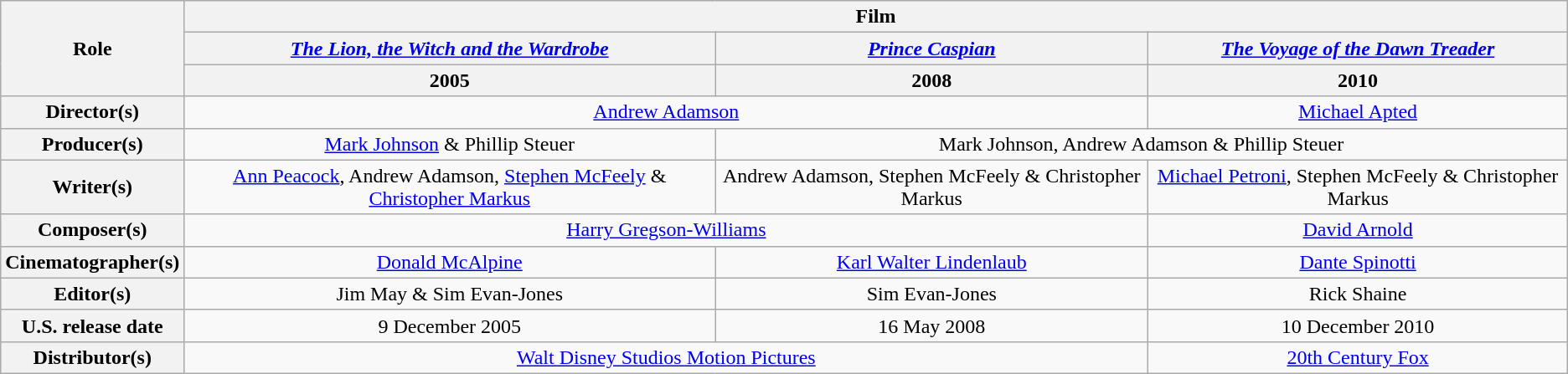<table class="wikitable" style="text-align:center;">
<tr>
<th rowspan="3">Role</th>
<th colspan="3">Film</th>
</tr>
<tr>
<th><a href='#'><em>The Lion, the Witch and the Wardrobe</em></a></th>
<th><a href='#'><em>Prince Caspian</em></a></th>
<th><a href='#'><em>The Voyage of the Dawn Treader</em></a></th>
</tr>
<tr>
<th>2005</th>
<th>2008</th>
<th>2010</th>
</tr>
<tr>
<th>Director(s)</th>
<td colspan="2"><a href='#'>Andrew Adamson</a></td>
<td><a href='#'>Michael Apted</a></td>
</tr>
<tr>
<th>Producer(s)</th>
<td><a href='#'>Mark Johnson</a> & Phillip Steuer</td>
<td colspan="2">Mark Johnson, Andrew Adamson & Phillip Steuer</td>
</tr>
<tr>
<th>Writer(s)</th>
<td><a href='#'>Ann Peacock</a>, Andrew Adamson, <a href='#'>Stephen McFeely</a> & <a href='#'>Christopher Markus</a></td>
<td>Andrew Adamson, Stephen McFeely & Christopher Markus</td>
<td><a href='#'>Michael Petroni</a>, Stephen McFeely & Christopher Markus</td>
</tr>
<tr>
<th>Composer(s)</th>
<td colspan="2"><a href='#'>Harry Gregson-Williams</a></td>
<td><a href='#'>David Arnold</a></td>
</tr>
<tr>
<th>Cinematographer(s)</th>
<td><a href='#'>Donald McAlpine</a></td>
<td><a href='#'>Karl Walter Lindenlaub</a></td>
<td><a href='#'>Dante Spinotti</a></td>
</tr>
<tr>
<th>Editor(s)</th>
<td>Jim May & Sim Evan-Jones</td>
<td>Sim Evan-Jones</td>
<td>Rick Shaine</td>
</tr>
<tr>
<th>U.S. release date</th>
<td>9 December 2005</td>
<td>16 May 2008</td>
<td>10 December 2010</td>
</tr>
<tr>
<th>Distributor(s)</th>
<td colspan="2"><a href='#'>Walt Disney Studios Motion Pictures</a></td>
<td><a href='#'>20th Century Fox</a></td>
</tr>
</table>
